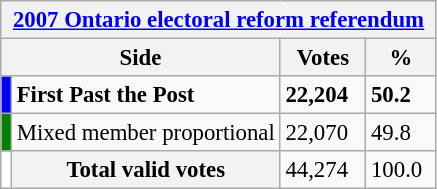<table class="wikitable" style="font-size: 95%; clear:both">
<tr style="background-color:#E9E9E9">
<th colspan=4><a href='#'>2007 Ontario electoral reform referendum</a></th>
</tr>
<tr style="background-color:#E9E9E9">
<th colspan=2 style="width: 130px">Side</th>
<th style="width: 50px">Votes</th>
<th style="width: 40px">%</th>
</tr>
<tr>
<td bgcolor="blue"></td>
<td><strong>First Past the Post</strong></td>
<td><strong>22,204</strong></td>
<td><strong>50.2</strong></td>
</tr>
<tr>
<td bgcolor="green"></td>
<td>Mixed member proportional</td>
<td>22,070</td>
<td>49.8</td>
</tr>
<tr>
<td bgcolor="white"></td>
<th>Total valid votes</th>
<td>44,274</td>
<td>100.0</td>
</tr>
</table>
